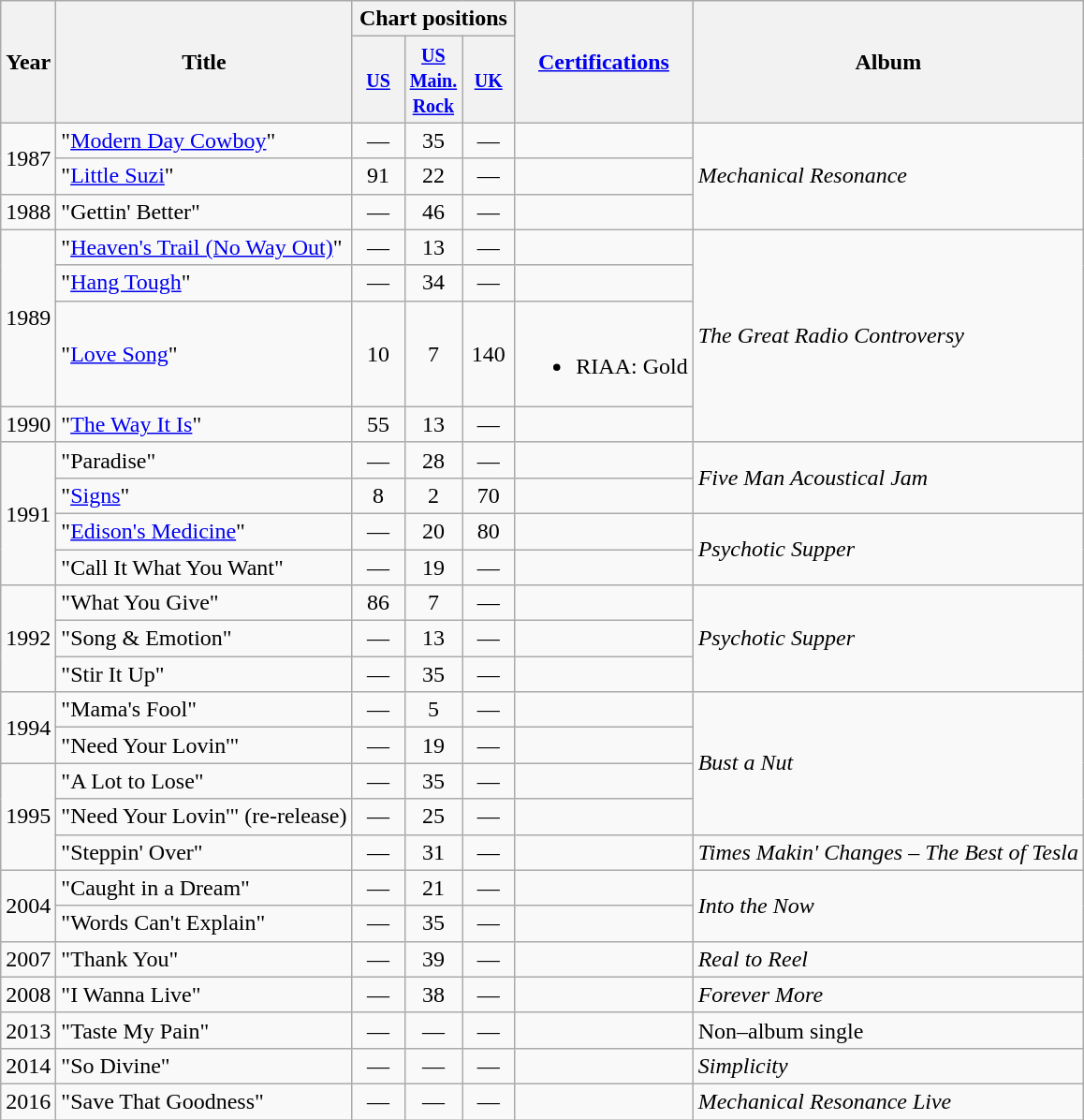<table class="wikitable">
<tr>
<th rowspan="2">Year</th>
<th rowspan="2">Title</th>
<th colspan="3">Chart positions</th>
<th rowspan="2"><a href='#'>Certifications</a></th>
<th rowspan="2">Album</th>
</tr>
<tr>
<th width="30"><small><a href='#'>US</a></small><br></th>
<th width="30"><small><a href='#'>US<br>Main.<br>Rock</a></small><br></th>
<th width="30"><small><a href='#'>UK</a></small><br></th>
</tr>
<tr>
<td rowspan="2">1987</td>
<td>"<a href='#'>Modern Day Cowboy</a>"</td>
<td align=center>—</td>
<td align=center>35</td>
<td align=center>—</td>
<td></td>
<td rowspan="3"><em>Mechanical Resonance</em></td>
</tr>
<tr>
<td>"<a href='#'>Little Suzi</a>"</td>
<td align=center>91</td>
<td align=center>22</td>
<td align=center>—</td>
<td></td>
</tr>
<tr>
<td rowspan="1">1988</td>
<td>"Gettin' Better"</td>
<td align=center>—</td>
<td align=center>46</td>
<td align=center>—</td>
<td></td>
</tr>
<tr>
<td rowspan="3">1989</td>
<td>"<a href='#'>Heaven's Trail (No Way Out)</a>"</td>
<td align=center>—</td>
<td align=center>13</td>
<td align=center>—</td>
<td></td>
<td rowspan="4"><em>The Great Radio Controversy</em></td>
</tr>
<tr>
<td>"<a href='#'>Hang Tough</a>"</td>
<td align=center>—</td>
<td align=center>34</td>
<td align=center>—</td>
<td></td>
</tr>
<tr>
<td>"<a href='#'>Love Song</a>"</td>
<td align=center>10</td>
<td align=center>7</td>
<td align=center>140</td>
<td><br><ul><li>RIAA: Gold</li></ul></td>
</tr>
<tr>
<td rowspan="1">1990</td>
<td>"<a href='#'>The Way It Is</a>"</td>
<td align=center>55</td>
<td align=center>13</td>
<td align=center>—</td>
<td></td>
</tr>
<tr>
<td rowspan="4">1991</td>
<td>"Paradise"</td>
<td align=center>—</td>
<td align=center>28</td>
<td align=center>—</td>
<td></td>
<td rowspan="2"><em>Five Man Acoustical Jam</em></td>
</tr>
<tr>
<td>"<a href='#'>Signs</a>"</td>
<td align=center>8</td>
<td align=center>2</td>
<td align=center>70</td>
<td></td>
</tr>
<tr>
<td>"<a href='#'>Edison's Medicine</a>"</td>
<td align=center>—</td>
<td align=center>20</td>
<td align=center>80</td>
<td></td>
<td rowspan="2"><em>Psychotic Supper</em></td>
</tr>
<tr>
<td>"Call It What You Want"</td>
<td align=center>—</td>
<td align=center>19</td>
<td align=center>—</td>
<td></td>
</tr>
<tr>
<td rowspan="3">1992</td>
<td>"What You Give"</td>
<td align=center>86</td>
<td align=center>7</td>
<td align=center>—</td>
<td></td>
<td rowspan="3"><em>Psychotic Supper</em></td>
</tr>
<tr>
<td>"Song & Emotion"</td>
<td align=center>—</td>
<td align=center>13</td>
<td align=center>—</td>
<td></td>
</tr>
<tr>
<td>"Stir It Up"</td>
<td align=center>—</td>
<td align=center>35</td>
<td align=center>—</td>
<td></td>
</tr>
<tr>
<td rowspan="2">1994</td>
<td>"Mama's Fool"</td>
<td align=center>—</td>
<td align=center>5</td>
<td align=center>—</td>
<td></td>
<td rowspan="4"><em>Bust a Nut</em></td>
</tr>
<tr>
<td>"Need Your Lovin'"</td>
<td align=center>—</td>
<td align=center>19</td>
<td align=center>—</td>
<td></td>
</tr>
<tr>
<td rowspan="3">1995</td>
<td>"A Lot to Lose"</td>
<td align=center>—</td>
<td align=center>35</td>
<td align=center>—</td>
<td></td>
</tr>
<tr>
<td>"Need Your Lovin'" (re-release)</td>
<td align=center>—</td>
<td align=center>25</td>
<td align=center>—</td>
<td></td>
</tr>
<tr>
<td>"Steppin' Over"</td>
<td align=center>—</td>
<td align=center>31</td>
<td align=center>—</td>
<td></td>
<td><em>Times Makin' Changes – The Best of Tesla</em></td>
</tr>
<tr>
<td rowspan="2">2004</td>
<td>"Caught in a Dream"</td>
<td align=center>—</td>
<td align=center>21</td>
<td align=center>—</td>
<td></td>
<td rowspan="2"><em>Into the Now</em></td>
</tr>
<tr>
<td>"Words Can't Explain"</td>
<td align=center>—</td>
<td align=center>35</td>
<td align=center>—</td>
<td></td>
</tr>
<tr>
<td>2007</td>
<td>"Thank You"</td>
<td align=center>—</td>
<td align=center>39</td>
<td align=center>—</td>
<td></td>
<td><em>Real to Reel</em></td>
</tr>
<tr>
<td>2008</td>
<td>"I Wanna Live"</td>
<td align=center>—</td>
<td align=center>38</td>
<td align=center>—</td>
<td></td>
<td><em>Forever More</em></td>
</tr>
<tr>
<td>2013</td>
<td>"Taste My Pain"</td>
<td align=center>—</td>
<td align=center>—</td>
<td align=center>—</td>
<td></td>
<td>Non–album single</td>
</tr>
<tr>
<td>2014</td>
<td>"So Divine"</td>
<td align=center>—</td>
<td align=center>—</td>
<td align=center>—</td>
<td></td>
<td><em>Simplicity</em></td>
</tr>
<tr>
<td>2016</td>
<td>"Save That Goodness"</td>
<td align=center>—</td>
<td align=center>—</td>
<td align=center>—</td>
<td></td>
<td><em>Mechanical Resonance Live</em></td>
</tr>
</table>
